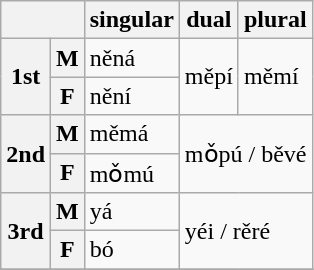<table class="wikitable">
<tr>
<th colspan="2"></th>
<th>singular</th>
<th>dual</th>
<th>plural</th>
</tr>
<tr>
<th rowspan="2">1st</th>
<th>M</th>
<td>něná</td>
<td rowspan="2">měpí</td>
<td rowspan="2">měmí</td>
</tr>
<tr>
<th>F</th>
<td>nění</td>
</tr>
<tr>
<th rowspan="2">2nd</th>
<th>M</th>
<td>měmá</td>
<td colspan="2" rowspan="2">mǒpú / běvé</td>
</tr>
<tr>
<th>F</th>
<td>mǒmú</td>
</tr>
<tr>
<th rowspan="2">3rd</th>
<th>M</th>
<td>yá</td>
<td colspan="2" rowspan="2">yéi / rěré</td>
</tr>
<tr>
<th>F</th>
<td>bó</td>
</tr>
<tr>
</tr>
</table>
